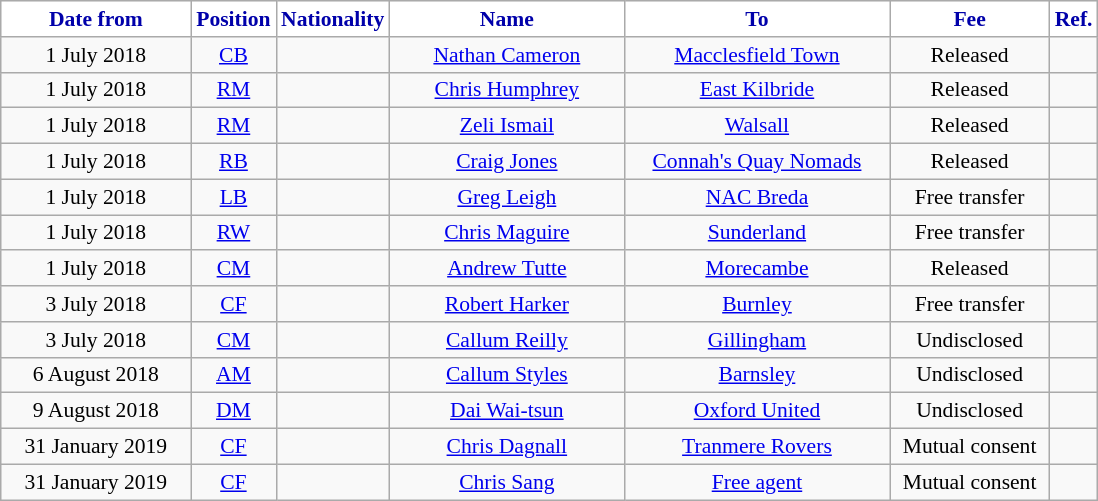<table class="wikitable"  style="text-align:center; font-size:90%; ">
<tr>
<th style="background:#FFFFFF; color:#0000AA; width:120px;">Date from</th>
<th style="background:#FFFFFF; color:#0000AA; width:50px;">Position</th>
<th style="background:#FFFFFF; color:#0000AA; width:50px;">Nationality</th>
<th style="background:#FFFFFF; color:#0000AA; width:150px;">Name</th>
<th style="background:#FFFFFF; color:#0000AA; width:170px;">To</th>
<th style="background:#FFFFFF; color:#0000AA; width:100px;">Fee</th>
<th style="background:#FFFFFF; color:#0000AA; width:25px;">Ref.</th>
</tr>
<tr>
<td>1 July 2018</td>
<td><a href='#'>CB</a></td>
<td></td>
<td><a href='#'>Nathan Cameron</a></td>
<td><a href='#'>Macclesfield Town</a></td>
<td>Released</td>
<td></td>
</tr>
<tr>
<td>1 July 2018</td>
<td><a href='#'>RM</a></td>
<td></td>
<td><a href='#'>Chris Humphrey</a></td>
<td> <a href='#'>East Kilbride</a></td>
<td>Released</td>
<td></td>
</tr>
<tr>
<td>1 July 2018</td>
<td><a href='#'>RM</a></td>
<td></td>
<td><a href='#'>Zeli Ismail</a></td>
<td><a href='#'>Walsall</a></td>
<td>Released</td>
<td></td>
</tr>
<tr>
<td>1 July 2018</td>
<td><a href='#'>RB</a></td>
<td></td>
<td><a href='#'>Craig Jones</a></td>
<td> <a href='#'>Connah's Quay Nomads</a></td>
<td>Released</td>
<td></td>
</tr>
<tr>
<td>1 July 2018</td>
<td><a href='#'>LB</a></td>
<td></td>
<td><a href='#'>Greg Leigh</a></td>
<td> <a href='#'>NAC Breda</a></td>
<td>Free transfer</td>
<td></td>
</tr>
<tr>
<td>1 July 2018</td>
<td><a href='#'>RW</a></td>
<td></td>
<td><a href='#'>Chris Maguire</a></td>
<td><a href='#'>Sunderland</a></td>
<td>Free transfer</td>
<td></td>
</tr>
<tr>
<td>1 July 2018</td>
<td><a href='#'>CM</a></td>
<td></td>
<td><a href='#'>Andrew Tutte</a></td>
<td><a href='#'>Morecambe</a></td>
<td>Released</td>
<td></td>
</tr>
<tr>
<td>3 July 2018</td>
<td><a href='#'>CF</a></td>
<td></td>
<td><a href='#'>Robert Harker</a></td>
<td><a href='#'>Burnley</a></td>
<td>Free transfer</td>
<td></td>
</tr>
<tr>
<td>3 July 2018</td>
<td><a href='#'>CM</a></td>
<td></td>
<td><a href='#'>Callum Reilly</a></td>
<td><a href='#'>Gillingham</a></td>
<td>Undisclosed</td>
<td></td>
</tr>
<tr>
<td>6 August 2018</td>
<td><a href='#'>AM</a></td>
<td></td>
<td><a href='#'>Callum Styles</a></td>
<td><a href='#'>Barnsley</a></td>
<td>Undisclosed</td>
<td></td>
</tr>
<tr>
<td>9 August 2018</td>
<td><a href='#'>DM</a></td>
<td></td>
<td><a href='#'>Dai Wai-tsun</a></td>
<td><a href='#'>Oxford United</a></td>
<td>Undisclosed</td>
<td></td>
</tr>
<tr>
<td>31 January 2019</td>
<td><a href='#'>CF</a></td>
<td></td>
<td><a href='#'>Chris Dagnall</a></td>
<td><a href='#'>Tranmere Rovers</a></td>
<td>Mutual consent</td>
<td></td>
</tr>
<tr>
<td>31 January 2019</td>
<td><a href='#'>CF</a></td>
<td></td>
<td><a href='#'>Chris Sang</a></td>
<td><a href='#'>Free agent</a></td>
<td>Mutual consent</td>
<td></td>
</tr>
</table>
